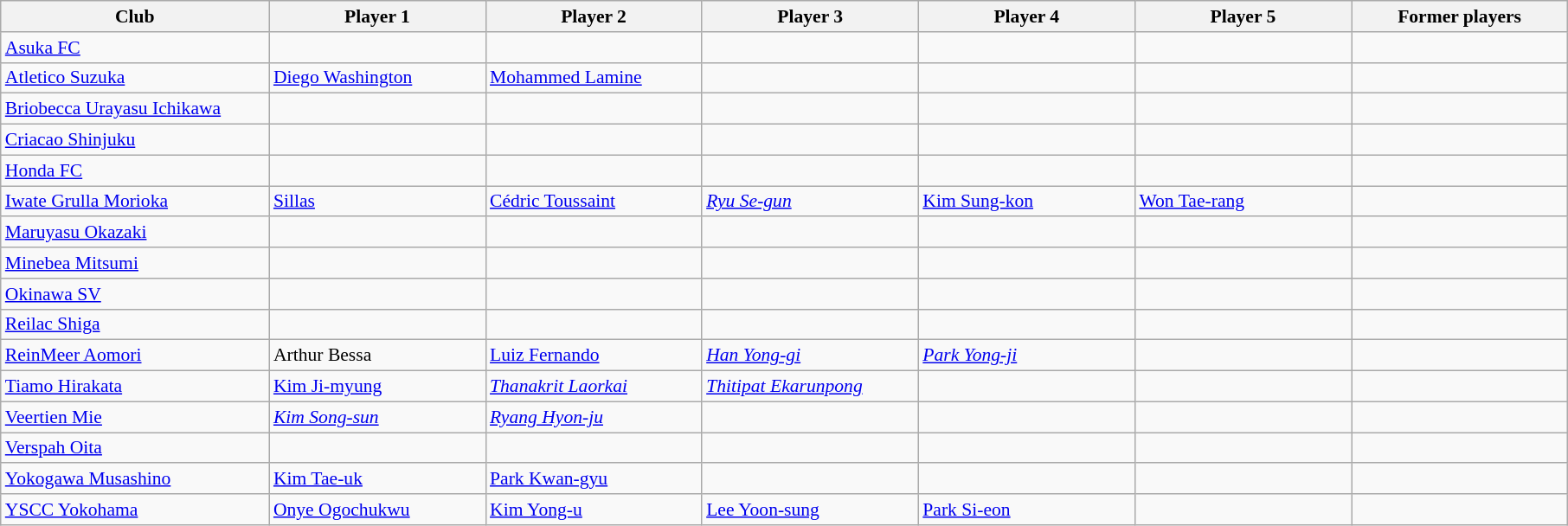<table class="wikitable sortable" style="font-size:90%;">
<tr>
<th width="200">Club</th>
<th width="160">Player 1</th>
<th width="160">Player 2</th>
<th width="160">Player 3</th>
<th width="160">Player 4</th>
<th width="160">Player 5</th>
<th width="160">Former players</th>
</tr>
<tr>
<td><a href='#'>Asuka FC</a></td>
<td></td>
<td></td>
<td></td>
<td></td>
<td></td>
<td></td>
</tr>
<tr>
<td><a href='#'>Atletico Suzuka</a></td>
<td> <a href='#'>Diego Washington</a></td>
<td> <a href='#'>Mohammed Lamine</a></td>
<td></td>
<td></td>
<td></td>
<td></td>
</tr>
<tr>
<td><a href='#'>Briobecca Urayasu Ichikawa</a></td>
<td></td>
<td></td>
<td></td>
<td></td>
<td></td>
<td></td>
</tr>
<tr>
<td><a href='#'>Criacao Shinjuku</a></td>
<td></td>
<td></td>
<td></td>
<td></td>
<td></td>
<td></td>
</tr>
<tr>
<td><a href='#'>Honda FC</a></td>
<td></td>
<td></td>
<td></td>
<td></td>
<td></td>
<td></td>
</tr>
<tr>
<td><a href='#'>Iwate Grulla Morioka</a></td>
<td> <a href='#'>Sillas</a></td>
<td> <a href='#'>Cédric Toussaint</a></td>
<td> <em><a href='#'>Ryu Se-gun</a></em></td>
<td> <a href='#'>Kim Sung-kon</a></td>
<td> <a href='#'>Won Tae-rang</a></td>
<td></td>
</tr>
<tr>
<td><a href='#'>Maruyasu Okazaki</a></td>
<td></td>
<td></td>
<td></td>
<td></td>
<td></td>
<td></td>
</tr>
<tr>
<td><a href='#'>Minebea Mitsumi</a></td>
<td></td>
<td></td>
<td></td>
<td></td>
<td></td>
<td></td>
</tr>
<tr>
<td><a href='#'>Okinawa SV</a></td>
<td></td>
<td></td>
<td></td>
<td></td>
<td></td>
<td></td>
</tr>
<tr>
<td><a href='#'>Reilac Shiga</a></td>
<td></td>
<td></td>
<td></td>
<td></td>
<td></td>
<td></td>
</tr>
<tr>
<td><a href='#'>ReinMeer Aomori</a></td>
<td> Arthur Bessa</td>
<td> <a href='#'>Luiz Fernando</a></td>
<td> <em><a href='#'>Han Yong-gi</a></em></td>
<td> <em><a href='#'>Park Yong-ji</a></em></td>
<td></td>
<td></td>
</tr>
<tr>
<td><a href='#'>Tiamo Hirakata</a></td>
<td> <a href='#'>Kim Ji-myung</a></td>
<td> <em><a href='#'>Thanakrit Laorkai</a></em></td>
<td> <em><a href='#'>Thitipat Ekarunpong</a></em></td>
<td></td>
<td></td>
<td></td>
</tr>
<tr>
<td><a href='#'>Veertien Mie</a></td>
<td> <em><a href='#'>Kim Song-sun</a></em></td>
<td> <em><a href='#'>Ryang Hyon-ju</a></em></td>
<td></td>
<td></td>
<td></td>
<td></td>
</tr>
<tr>
<td><a href='#'>Verspah Oita</a></td>
<td></td>
<td></td>
<td></td>
<td></td>
<td></td>
<td></td>
</tr>
<tr>
<td><a href='#'>Yokogawa Musashino</a></td>
<td> <a href='#'>Kim Tae-uk</a></td>
<td> <a href='#'>Park Kwan-gyu</a></td>
<td></td>
<td></td>
<td></td>
<td></td>
</tr>
<tr>
<td><a href='#'>YSCC Yokohama</a></td>
<td> <a href='#'>Onye Ogochukwu</a></td>
<td> <a href='#'>Kim Yong-u</a></td>
<td> <a href='#'>Lee Yoon-sung</a></td>
<td> <a href='#'>Park Si-eon</a></td>
<td></td>
<td></td>
</tr>
</table>
